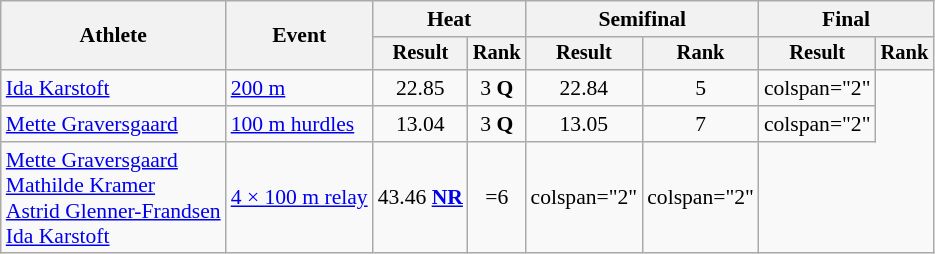<table class="wikitable" style="font-size:90%">
<tr>
<th rowspan="2">Athlete</th>
<th rowspan="2">Event</th>
<th colspan="2">Heat</th>
<th colspan="2">Semifinal</th>
<th colspan="2">Final</th>
</tr>
<tr style="font-size:95%">
<th>Result</th>
<th>Rank</th>
<th>Result</th>
<th>Rank</th>
<th>Result</th>
<th>Rank</th>
</tr>
<tr align=center>
<td align=left><a href='#'>Ida Karstoft</a></td>
<td align=left><a href='#'>200 m</a></td>
<td>22.85</td>
<td>3 <strong>Q</strong></td>
<td>22.84</td>
<td>5</td>
<td>colspan="2" </td>
</tr>
<tr align=center>
<td align=left><a href='#'>Mette Graversgaard</a></td>
<td align=left><a href='#'>100 m hurdles</a></td>
<td>13.04</td>
<td>3 <strong>Q</strong></td>
<td>13.05</td>
<td>7</td>
<td>colspan="2" </td>
</tr>
<tr align=center>
<td align=left><a href='#'>Mette Graversgaard</a><br><a href='#'>Mathilde Kramer</a><br><a href='#'>Astrid Glenner-Frandsen</a><br><a href='#'>Ida Karstoft</a></td>
<td align=left><a href='#'>4 × 100 m relay</a></td>
<td>43.46 <strong><a href='#'>NR</a></strong></td>
<td>=6</td>
<td>colspan="2" </td>
<td>colspan="2" </td>
</tr>
</table>
